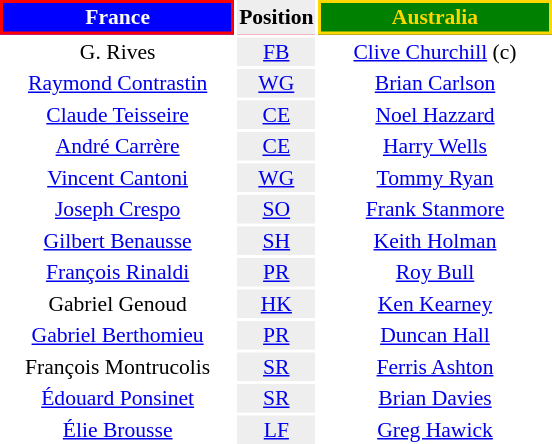<table align=right style="font-size:90%; margin-left:1em">
<tr bgcolor=#FF0033>
<th align="centre" width="150" style="border: 2px solid red; background: blue; color: white">France</th>
<th align="center" style="background: #eeeeee; color: black">Position</th>
<th align="centre" width="150" style="border: 2px solid gold; background: green; color: gold">Australia</th>
</tr>
<tr align="center">
<td>G. Rives</td>
<td style="background: #eeeeee"><a href='#'>FB</a></td>
<td><a href='#'>Clive Churchill</a> (c)</td>
</tr>
<tr align="center">
<td><a href='#'>Raymond Contrastin</a></td>
<td style="background: #eeeeee"><a href='#'>WG</a></td>
<td><a href='#'>Brian Carlson</a></td>
</tr>
<tr align="center">
<td><a href='#'>Claude Teisseire</a></td>
<td style="background: #eeeeee"><a href='#'>CE</a></td>
<td><a href='#'>Noel Hazzard</a></td>
</tr>
<tr align="center">
<td><a href='#'>André Carrère</a></td>
<td style="background: #eeeeee"><a href='#'>CE</a></td>
<td><a href='#'>Harry Wells</a></td>
</tr>
<tr align="center">
<td><a href='#'>Vincent Cantoni</a></td>
<td style="background: #eeeeee"><a href='#'>WG</a></td>
<td><a href='#'>Tommy Ryan</a></td>
</tr>
<tr align="center">
<td><a href='#'>Joseph Crespo</a></td>
<td style="background: #eeeeee"><a href='#'>SO</a></td>
<td><a href='#'>Frank Stanmore</a></td>
</tr>
<tr align="center">
<td><a href='#'>Gilbert Benausse</a></td>
<td style="background: #eeeeee"><a href='#'>SH</a></td>
<td><a href='#'>Keith Holman</a></td>
</tr>
<tr align="center">
<td><a href='#'>François Rinaldi</a></td>
<td style="background: #eeeeee"><a href='#'>PR</a></td>
<td><a href='#'>Roy Bull</a></td>
</tr>
<tr align="center">
<td>Gabriel Genoud</td>
<td style="background: #eeeeee"><a href='#'>HK</a></td>
<td><a href='#'>Ken Kearney</a></td>
</tr>
<tr align="center">
<td><a href='#'>Gabriel Berthomieu</a></td>
<td style="background: #eeeeee"><a href='#'>PR</a></td>
<td><a href='#'>Duncan Hall</a></td>
</tr>
<tr align="center">
<td>François Montrucolis</td>
<td style="background: #eeeeee"><a href='#'>SR</a></td>
<td><a href='#'>Ferris Ashton</a></td>
</tr>
<tr align="center">
<td><a href='#'>Édouard Ponsinet</a></td>
<td style="background: #eeeeee"><a href='#'>SR</a></td>
<td><a href='#'>Brian Davies</a></td>
</tr>
<tr align="center">
<td><a href='#'>Élie Brousse</a></td>
<td style="background: #eeeeee"><a href='#'>LF</a></td>
<td><a href='#'>Greg Hawick</a></td>
</tr>
</table>
